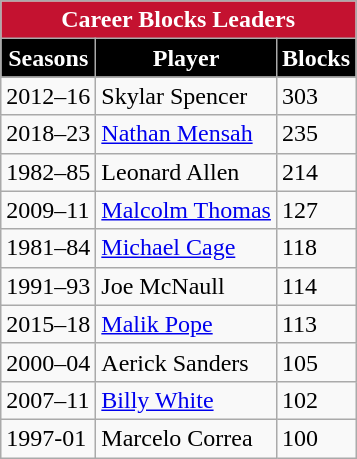<table class="wikitable" style="float:left; margin-right:1em">
<tr>
<th style="background:#C41230; color:white;" colspan=6>Career Blocks Leaders</th>
</tr>
<tr>
<th style="background:black; color:white;">Seasons</th>
<th style="background:black; color:white;">Player</th>
<th style="background:black; color:white;">Blocks</th>
</tr>
<tr>
<td>2012–16</td>
<td>Skylar Spencer</td>
<td>303</td>
</tr>
<tr>
<td>2018–23</td>
<td><a href='#'>Nathan Mensah</a></td>
<td>235</td>
</tr>
<tr>
<td>1982–85</td>
<td>Leonard Allen</td>
<td>214</td>
</tr>
<tr>
<td>2009–11</td>
<td><a href='#'>Malcolm Thomas</a></td>
<td>127</td>
</tr>
<tr>
<td>1981–84</td>
<td><a href='#'>Michael Cage</a></td>
<td>118</td>
</tr>
<tr>
<td>1991–93</td>
<td>Joe McNaull</td>
<td>114</td>
</tr>
<tr>
<td>2015–18</td>
<td><a href='#'>Malik Pope</a></td>
<td>113</td>
</tr>
<tr>
<td>2000–04</td>
<td>Aerick Sanders</td>
<td>105</td>
</tr>
<tr>
<td>2007–11</td>
<td><a href='#'>Billy White</a></td>
<td>102</td>
</tr>
<tr>
<td>1997-01</td>
<td>Marcelo Correa</td>
<td>100</td>
</tr>
</table>
